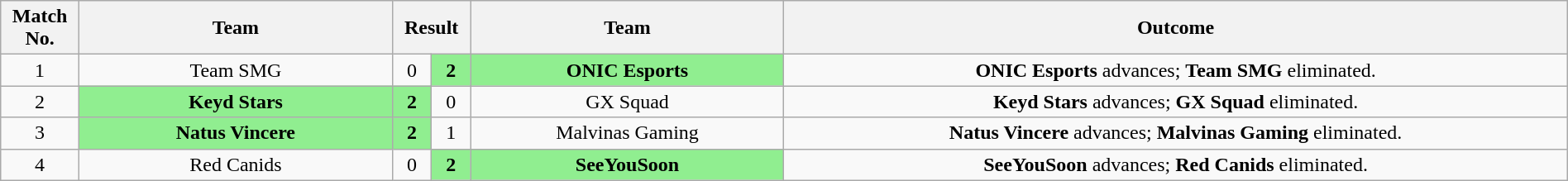<table class="wikitable" style="text-align: center; width: 100%; margin-left: auto; margin-right: auto; border: none;">
<tr>
<th width=5%>Match No.</th>
<th width=20%>Team</th>
<th width=5% colspan="2">Result</th>
<th width=20%>Team</th>
<th width=50%>Outcome</th>
</tr>
<tr>
<td>1</td>
<td> Team SMG</td>
<td>0</td>
<td bgcolor="#90EE90"><strong>2</strong></td>
<td bgcolor="#90EE90"><strong> ONIC Esports</strong></td>
<td><strong>ONIC Esports</strong> advances; <strong>Team SMG</strong> eliminated.</td>
</tr>
<tr>
<td>2</td>
<td bgcolor="#90EE90"><strong> Keyd Stars</strong></td>
<td bgcolor="#90EE90"><strong>2</strong></td>
<td>0</td>
<td>  GX Squad</td>
<td><strong>Keyd Stars</strong> advances; <strong>GX Squad</strong> eliminated.</td>
</tr>
<tr>
<td>3</td>
<td bgcolor="#90EE90"><strong>  Natus Vincere</strong></td>
<td bgcolor="#90EE90"><strong>2</strong></td>
<td>1</td>
<td> Malvinas Gaming</td>
<td><strong>Natus Vincere</strong> advances; <strong>Malvinas Gaming</strong> eliminated.</td>
</tr>
<tr>
<td>4</td>
<td> Red Canids</td>
<td>0</td>
<td bgcolor="#90EE90"><strong>2</strong></td>
<td bgcolor="#90EE90"><strong> SeeYouSoon</strong></td>
<td><strong>SeeYouSoon</strong> advances; <strong>Red Canids</strong> eliminated.</td>
</tr>
</table>
